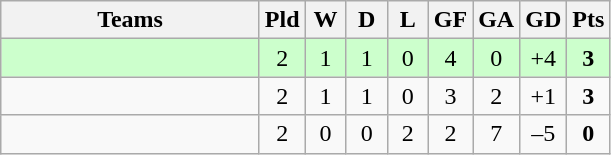<table class="wikitable" style="text-align: center;">
<tr>
<th width=165>Teams</th>
<th width=20>Pld</th>
<th width=20>W</th>
<th width=20>D</th>
<th width=20>L</th>
<th width=20>GF</th>
<th width=20>GA</th>
<th width=20>GD</th>
<th width=20>Pts</th>
</tr>
<tr align=center style="background:#ccffcc;">
<td style="text-align:left;"></td>
<td>2</td>
<td>1</td>
<td>1</td>
<td>0</td>
<td>4</td>
<td>0</td>
<td>+4</td>
<td><strong>3</strong></td>
</tr>
<tr align=center>
<td style="text-align:left;"></td>
<td>2</td>
<td>1</td>
<td>1</td>
<td>0</td>
<td>3</td>
<td>2</td>
<td>+1</td>
<td><strong>3</strong></td>
</tr>
<tr align=center>
<td style="text-align:left;"></td>
<td>2</td>
<td>0</td>
<td>0</td>
<td>2</td>
<td>2</td>
<td>7</td>
<td>–5</td>
<td><strong>0</strong></td>
</tr>
</table>
